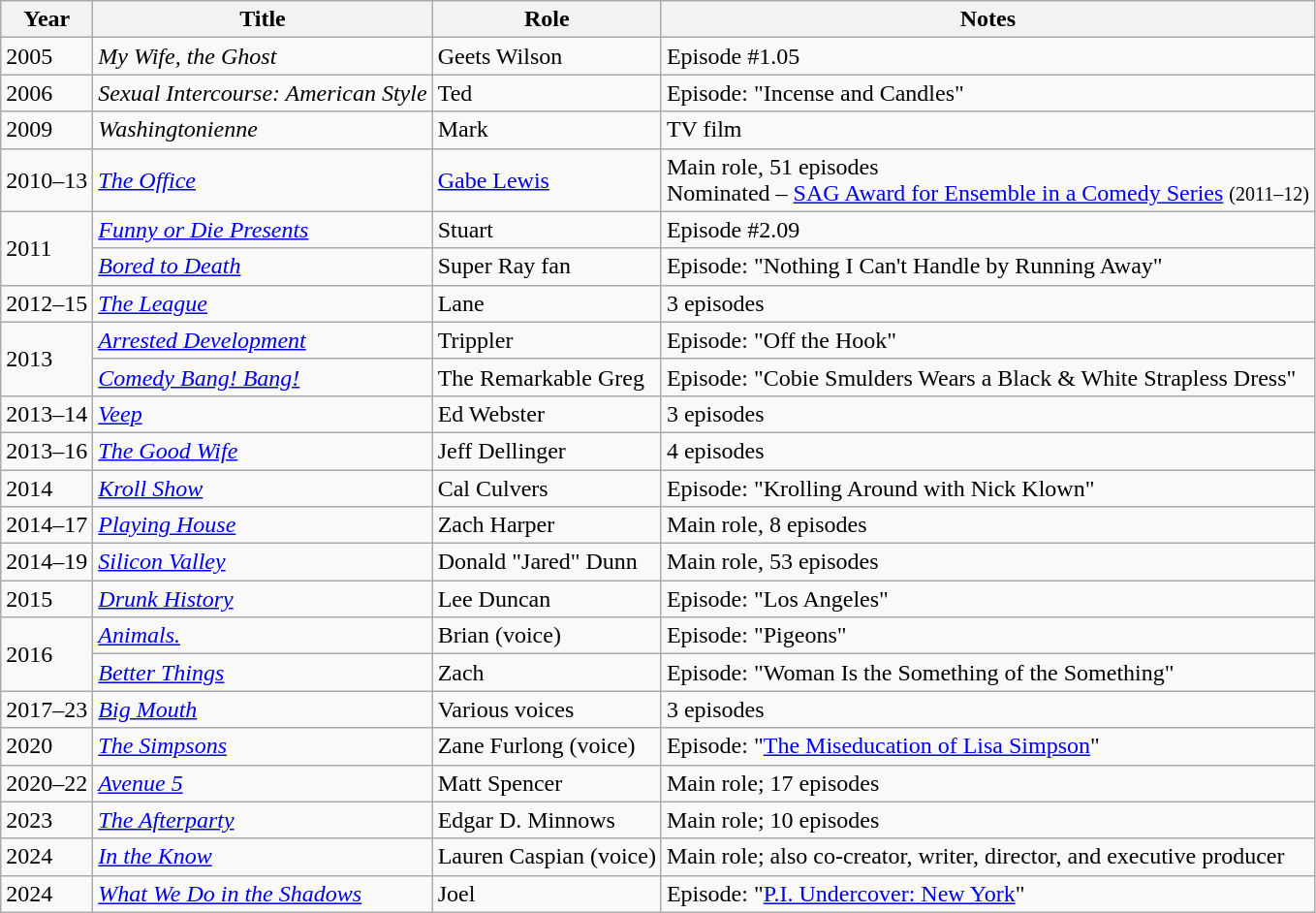<table class="wikitable sortable">
<tr>
<th>Year</th>
<th>Title</th>
<th>Role</th>
<th>Notes</th>
</tr>
<tr>
<td>2005</td>
<td><em>My Wife, the Ghost</em></td>
<td>Geets Wilson</td>
<td>Episode #1.05</td>
</tr>
<tr>
<td>2006</td>
<td><em>Sexual Intercourse: American Style</em></td>
<td>Ted</td>
<td>Episode: "Incense and Candles"</td>
</tr>
<tr>
<td>2009</td>
<td><em>Washingtonienne</em></td>
<td>Mark</td>
<td>TV film</td>
</tr>
<tr>
<td>2010–13</td>
<td><em><a href='#'>The Office</a></em></td>
<td><a href='#'>Gabe Lewis</a></td>
<td>Main role, 51 episodes<br>Nominated – <a href='#'>SAG Award for Ensemble in a Comedy Series</a> <small>(2011–12)</small></td>
</tr>
<tr>
<td rowspan="2">2011</td>
<td><em><a href='#'>Funny or Die Presents</a></em></td>
<td>Stuart</td>
<td>Episode #2.09</td>
</tr>
<tr>
<td><em><a href='#'>Bored to Death</a></em></td>
<td>Super Ray fan</td>
<td>Episode: "Nothing I Can't Handle by Running Away"</td>
</tr>
<tr>
<td>2012–15</td>
<td><em><a href='#'>The League</a></em></td>
<td>Lane</td>
<td>3 episodes</td>
</tr>
<tr>
<td rowspan="2">2013</td>
<td><em><a href='#'>Arrested Development</a></em></td>
<td>Trippler</td>
<td>Episode: "Off the Hook"</td>
</tr>
<tr>
<td><em><a href='#'>Comedy Bang! Bang!</a></em></td>
<td>The Remarkable Greg</td>
<td>Episode: "Cobie Smulders Wears a Black & White Strapless Dress"</td>
</tr>
<tr>
<td>2013–14</td>
<td><em><a href='#'>Veep</a></em></td>
<td>Ed Webster</td>
<td>3 episodes</td>
</tr>
<tr>
<td>2013–16</td>
<td><em><a href='#'>The Good Wife</a></em></td>
<td>Jeff Dellinger</td>
<td>4 episodes</td>
</tr>
<tr>
<td>2014</td>
<td><em><a href='#'>Kroll Show</a></em></td>
<td>Cal Culvers</td>
<td>Episode: "Krolling Around with Nick Klown"</td>
</tr>
<tr>
<td>2014–17</td>
<td><em><a href='#'>Playing House</a></em></td>
<td>Zach Harper</td>
<td>Main role, 8 episodes</td>
</tr>
<tr>
<td>2014–19</td>
<td><em><a href='#'>Silicon Valley</a></em></td>
<td>Donald "Jared" Dunn</td>
<td>Main role, 53 episodes</td>
</tr>
<tr>
<td>2015</td>
<td><em><a href='#'>Drunk History</a></em></td>
<td>Lee Duncan</td>
<td>Episode: "Los Angeles"</td>
</tr>
<tr>
<td rowspan="2">2016</td>
<td><em><a href='#'>Animals.</a></em></td>
<td>Brian (voice)</td>
<td>Episode: "Pigeons"</td>
</tr>
<tr>
<td><em><a href='#'>Better Things</a></em></td>
<td>Zach</td>
<td>Episode: "Woman Is the Something of the Something"</td>
</tr>
<tr>
<td>2017–23</td>
<td><em><a href='#'>Big Mouth</a></em></td>
<td>Various voices</td>
<td>3 episodes</td>
</tr>
<tr>
<td>2020</td>
<td><em><a href='#'>The Simpsons</a></em></td>
<td>Zane Furlong (voice)</td>
<td>Episode: "<a href='#'>The Miseducation of Lisa Simpson</a>"</td>
</tr>
<tr>
<td>2020–22</td>
<td><em><a href='#'>Avenue 5</a></em></td>
<td>Matt Spencer</td>
<td>Main role; 17 episodes</td>
</tr>
<tr>
<td>2023</td>
<td><em><a href='#'>The Afterparty</a></em></td>
<td>Edgar D. Minnows</td>
<td>Main role; 10 episodes</td>
</tr>
<tr>
<td>2024</td>
<td><em><a href='#'>In the Know</a></em></td>
<td>Lauren Caspian (voice)</td>
<td>Main role; also co-creator, writer, director, and executive producer</td>
</tr>
<tr>
<td>2024</td>
<td><em><a href='#'>What We Do in the Shadows</a></em></td>
<td>Joel</td>
<td>Episode: "<a href='#'>P.I. Undercover: New York</a>"</td>
</tr>
</table>
